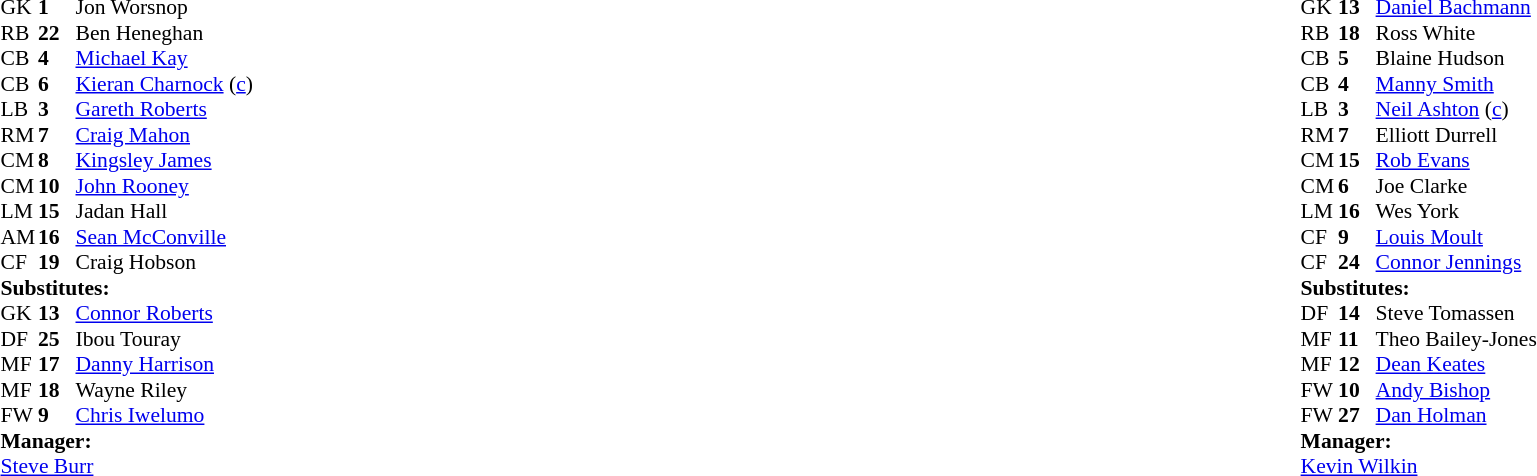<table width="100%">
<tr>
<td valign="top" width="50%"><br><table style="font-size: 90%" cellspacing="0" cellpadding="0">
<tr>
<td colspan="4"></td>
</tr>
<tr>
<th width="25"></th>
<th width="25"></th>
</tr>
<tr>
<td>GK</td>
<td><strong>1</strong></td>
<td> Jon Worsnop</td>
</tr>
<tr>
<td>RB</td>
<td><strong>22</strong></td>
<td> Ben Heneghan</td>
</tr>
<tr>
<td>CB</td>
<td><strong>4</strong></td>
<td> <a href='#'>Michael Kay</a></td>
</tr>
<tr>
<td>CB</td>
<td><strong>6</strong></td>
<td> <a href='#'>Kieran Charnock</a> (<a href='#'>c</a>)</td>
<td></td>
<td></td>
</tr>
<tr>
<td>LB</td>
<td><strong>3</strong></td>
<td> <a href='#'>Gareth Roberts</a></td>
</tr>
<tr>
<td>RM</td>
<td><strong>7</strong></td>
<td> <a href='#'>Craig Mahon</a></td>
<td></td>
</tr>
<tr>
<td>CM</td>
<td><strong>8</strong></td>
<td> <a href='#'>Kingsley James</a></td>
</tr>
<tr>
<td>CM</td>
<td><strong>10</strong></td>
<td> <a href='#'>John Rooney</a></td>
<td></td>
<td></td>
</tr>
<tr>
<td>LM</td>
<td><strong>15</strong></td>
<td> Jadan Hall</td>
<td></td>
</tr>
<tr>
<td>AM</td>
<td><strong>16</strong></td>
<td> <a href='#'>Sean McConville</a></td>
</tr>
<tr>
<td>CF</td>
<td><strong>19</strong></td>
<td> Craig Hobson</td>
<td></td>
</tr>
<tr>
<td colspan=4><strong>Substitutes:</strong></td>
</tr>
<tr>
<td>GK</td>
<td><strong>13</strong></td>
<td> <a href='#'>Connor Roberts</a></td>
</tr>
<tr>
<td>DF</td>
<td><strong>25</strong></td>
<td> Ibou Touray</td>
<td></td>
</tr>
<tr>
<td>MF</td>
<td><strong>17</strong></td>
<td> <a href='#'>Danny Harrison</a></td>
</tr>
<tr>
<td>MF</td>
<td><strong>18</strong></td>
<td> Wayne Riley</td>
<td></td>
</tr>
<tr>
<td>FW</td>
<td><strong>9</strong></td>
<td> <a href='#'>Chris Iwelumo</a></td>
<td></td>
</tr>
<tr>
<td colspan=4><strong>Manager:</strong></td>
</tr>
<tr>
<td colspan="4"> <a href='#'>Steve Burr</a></td>
</tr>
</table>
</td>
<td valign="top"></td>
<td valign="top" width="50%"><br><table style="font-size: 90%" cellspacing="0" cellpadding="0" align=center>
<tr>
<td colspan="4"></td>
</tr>
<tr>
<th width="25"></th>
<th width="25"></th>
</tr>
<tr>
<td>GK</td>
<td><strong>13</strong></td>
<td> <a href='#'>Daniel Bachmann</a></td>
<td></td>
<td></td>
</tr>
<tr>
<td>RB</td>
<td><strong>18</strong></td>
<td> Ross White</td>
<td></td>
<td></td>
</tr>
<tr>
<td>CB</td>
<td><strong>5</strong></td>
<td> Blaine Hudson</td>
<td></td>
<td></td>
</tr>
<tr>
<td>CB</td>
<td><strong>4</strong></td>
<td> <a href='#'>Manny Smith</a></td>
</tr>
<tr>
<td>LB</td>
<td><strong>3</strong></td>
<td> <a href='#'>Neil Ashton</a> (<a href='#'>c</a>)</td>
</tr>
<tr>
<td>RM</td>
<td><strong>7</strong></td>
<td> Elliott Durrell</td>
<td></td>
</tr>
<tr>
<td>CM</td>
<td><strong>15</strong></td>
<td> <a href='#'>Rob Evans</a></td>
<td></td>
</tr>
<tr>
<td>CM</td>
<td><strong>6</strong></td>
<td> Joe Clarke</td>
</tr>
<tr>
<td>LM</td>
<td><strong>16</strong></td>
<td> Wes York</td>
<td></td>
</tr>
<tr>
<td>CF</td>
<td><strong>9</strong></td>
<td> <a href='#'>Louis Moult</a></td>
</tr>
<tr>
<td>CF</td>
<td><strong>24</strong></td>
<td> <a href='#'>Connor Jennings</a></td>
</tr>
<tr>
<td colspan=4><strong>Substitutes:</strong></td>
</tr>
<tr>
<td>DF</td>
<td><strong>14</strong></td>
<td> Steve Tomassen</td>
</tr>
<tr>
<td>MF</td>
<td><strong>11</strong></td>
<td> Theo Bailey-Jones</td>
<td></td>
</tr>
<tr>
<td>MF</td>
<td><strong>12</strong></td>
<td> <a href='#'>Dean Keates</a></td>
<td></td>
</tr>
<tr>
<td>FW</td>
<td><strong>10</strong></td>
<td> <a href='#'>Andy Bishop</a></td>
</tr>
<tr>
<td>FW</td>
<td><strong>27</strong></td>
<td> <a href='#'>Dan Holman</a></td>
<td></td>
</tr>
<tr>
<td colspan=4><strong>Manager:</strong></td>
</tr>
<tr>
<td colspan="4"> <a href='#'>Kevin Wilkin</a></td>
</tr>
</table>
</td>
</tr>
</table>
